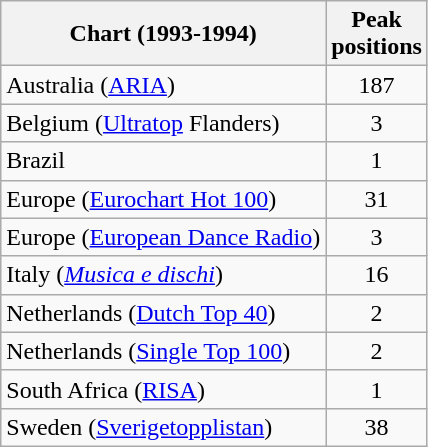<table class="wikitable sortable">
<tr>
<th align="left">Chart (1993-1994)</th>
<th align="center">Peak<br>positions</th>
</tr>
<tr>
<td>Australia (<a href='#'>ARIA</a>)</td>
<td align="center">187</td>
</tr>
<tr>
<td>Belgium (<a href='#'>Ultratop</a> Flanders)</td>
<td align="center">3</td>
</tr>
<tr>
<td>Brazil</td>
<td align="center">1</td>
</tr>
<tr>
<td>Europe (<a href='#'>Eurochart Hot 100</a>)</td>
<td align="center">31</td>
</tr>
<tr>
<td>Europe (<a href='#'>European Dance Radio</a>)</td>
<td align="center">3</td>
</tr>
<tr>
<td>Italy (<em><a href='#'>Musica e dischi</a></em>)</td>
<td align="center">16</td>
</tr>
<tr>
<td>Netherlands (<a href='#'>Dutch Top 40</a>)</td>
<td align="center">2</td>
</tr>
<tr>
<td>Netherlands (<a href='#'>Single Top 100</a>)</td>
<td align="center">2</td>
</tr>
<tr>
<td>South Africa (<a href='#'>RISA</a>)</td>
<td align="center">1</td>
</tr>
<tr>
<td>Sweden (<a href='#'>Sverigetopplistan</a>)</td>
<td align="center">38</td>
</tr>
</table>
